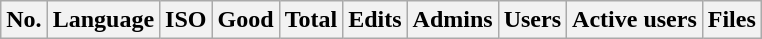<table class="wikitable sortable" style="white-space: nowrap;">
<tr>
<th>No.</th>
<th>Language</th>
<th>ISO</th>
<th>Good</th>
<th>Total</th>
<th>Edits</th>
<th>Admins</th>
<th>Users</th>
<th>Active users</th>
<th>Files<br></th>
</tr>
</table>
